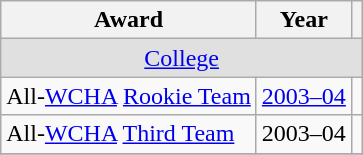<table class="wikitable">
<tr>
<th>Award</th>
<th>Year</th>
<th></th>
</tr>
<tr ALIGN="center" bgcolor="#e0e0e0">
<td colspan="3"><a href='#'>College</a></td>
</tr>
<tr>
<td>All-<a href='#'>WCHA</a> <a href='#'>Rookie Team</a></td>
<td><a href='#'>2003–04</a></td>
<td></td>
</tr>
<tr>
<td>All-<a href='#'>WCHA</a> <a href='#'>Third Team</a></td>
<td>2003–04</td>
<td></td>
</tr>
<tr>
</tr>
</table>
